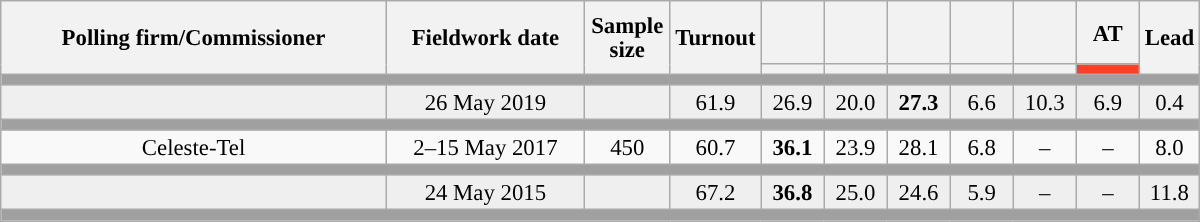<table class="wikitable collapsible collapsed" style="text-align:center; font-size:95%; line-height:16px;">
<tr style="height:42px;">
<th style="width:250px;" rowspan="2">Polling firm/Commissioner</th>
<th style="width:125px;" rowspan="2">Fieldwork date</th>
<th style="width:50px;" rowspan="2">Sample size</th>
<th style="width:45px;" rowspan="2">Turnout</th>
<th style="width:35px;"></th>
<th style="width:35px;"></th>
<th style="width:35px;"></th>
<th style="width:35px;"></th>
<th style="width:35px;"></th>
<th style="width:35px;">AT</th>
<th style="width:30px;" rowspan="2">Lead</th>
</tr>
<tr>
<th style="color:inherit;background:"></th>
<th style="color:inherit;background:"></th>
<th style="color:inherit;background:"></th>
<th style="color:inherit;background:"></th>
<th style="color:inherit;background:"></th>
<th style="color:inherit;background:#F94127;"></th>
</tr>
<tr>
<td colspan="11" style="background:#A0A0A0"></td>
</tr>
<tr style="background:#EFEFEF;">
<td><strong></strong></td>
<td>26 May 2019</td>
<td></td>
<td>61.9</td>
<td>26.9<br></td>
<td>20.0<br></td>
<td><strong>27.3</strong><br></td>
<td>6.6<br></td>
<td>10.3<br></td>
<td>6.9<br></td>
<td style="background:">0.4</td>
</tr>
<tr>
<td colspan="11" style="background:#A0A0A0"></td>
</tr>
<tr>
<td>Celeste-Tel</td>
<td>2–15 May 2017</td>
<td>450</td>
<td>60.7</td>
<td><strong>36.1</strong><br></td>
<td>23.9<br></td>
<td>28.1<br></td>
<td>6.8<br></td>
<td>–</td>
<td>–</td>
<td style="background:">8.0</td>
</tr>
<tr>
<td colspan="11" style="background:#A0A0A0"></td>
</tr>
<tr style="background:#EFEFEF;">
<td><strong></strong></td>
<td>24 May 2015</td>
<td></td>
<td>67.2</td>
<td><strong>36.8</strong><br></td>
<td>25.0<br></td>
<td>24.6<br></td>
<td>5.9<br></td>
<td>–</td>
<td>–</td>
<td style="background:">11.8</td>
</tr>
<tr>
<td colspan="11" style="background:#A0A0A0"></td>
</tr>
</table>
